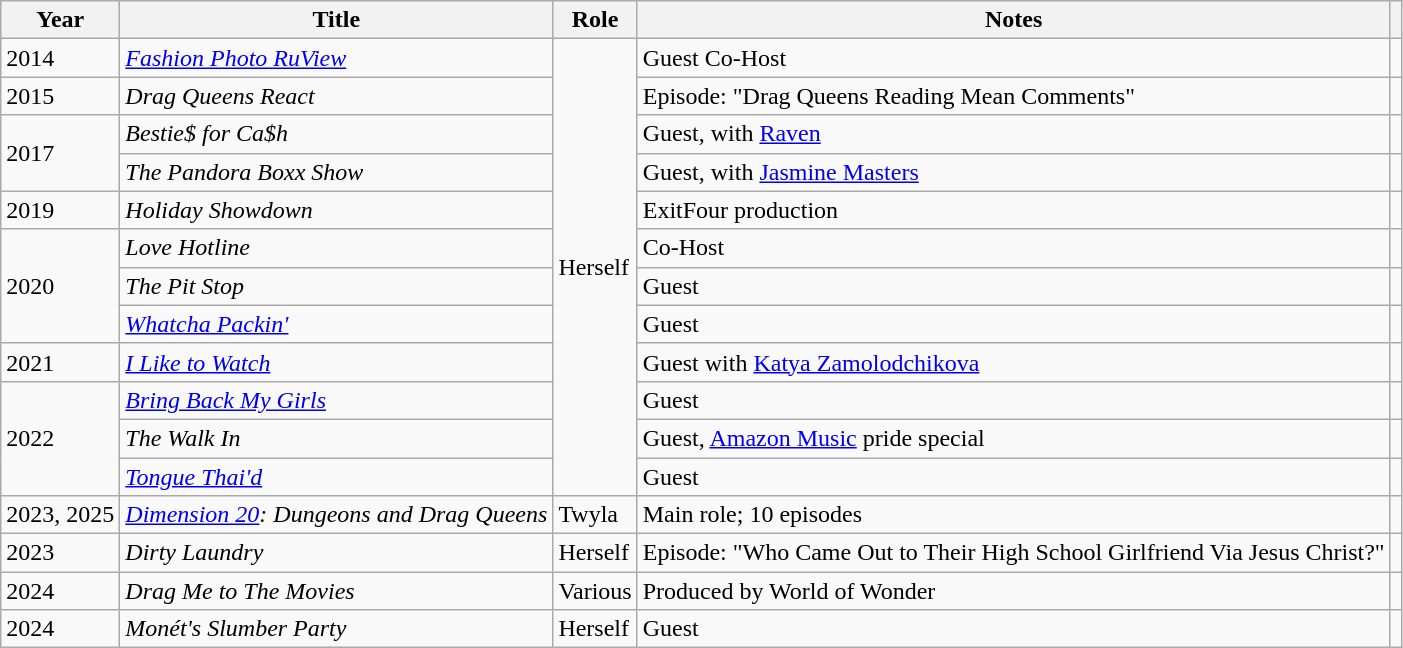<table class="wikitable">
<tr>
<th>Year</th>
<th>Title</th>
<th>Role</th>
<th>Notes</th>
<th></th>
</tr>
<tr>
<td>2014</td>
<td><em><a href='#'>Fashion Photo RuView</a></em></td>
<td rowspan="12">Herself</td>
<td>Guest Co-Host</td>
<td style="text-align: center;"></td>
</tr>
<tr>
<td>2015</td>
<td><em>Drag Queens React</em></td>
<td>Episode: "Drag Queens Reading Mean Comments"</td>
<td style="text-align: center;"></td>
</tr>
<tr>
<td rowspan="2">2017</td>
<td><em>Bestie$ for Ca$h</em></td>
<td>Guest, with <a href='#'>Raven</a></td>
<td style="text-align: center;"></td>
</tr>
<tr>
<td><em>The Pandora Boxx Show</em></td>
<td>Guest, with <a href='#'>Jasmine Masters</a></td>
<td style="text-align: center;"></td>
</tr>
<tr>
<td>2019</td>
<td><em>Holiday Showdown</em></td>
<td>ExitFour production</td>
<td></td>
</tr>
<tr>
<td rowspan="3">2020</td>
<td><em>Love Hotline</em></td>
<td>Co-Host</td>
<td style="text-align: center;"></td>
</tr>
<tr>
<td><em>The Pit Stop</em></td>
<td>Guest</td>
<td style="text-align: center;"></td>
</tr>
<tr>
<td><em><a href='#'>Whatcha Packin'</a></em></td>
<td>Guest</td>
<td style="text-align: center;"></td>
</tr>
<tr>
<td>2021</td>
<td><em><a href='#'>I Like to Watch</a></em></td>
<td>Guest with <a href='#'>Katya Zamolodchikova</a></td>
<td style="text-align: center;"></td>
</tr>
<tr>
<td rowspan="3">2022</td>
<td><em><a href='#'>Bring Back My Girls</a></em></td>
<td>Guest</td>
<td style="text-align: center;"></td>
</tr>
<tr>
<td><em>The Walk In</em></td>
<td>Guest, <a href='#'>Amazon Music</a> pride special</td>
<td style="text-align: center;"></td>
</tr>
<tr>
<td><em><a href='#'>Tongue Thai'd</a></em></td>
<td>Guest</td>
<td style="text-align: center;"></td>
</tr>
<tr>
<td>2023, 2025</td>
<td><em><a href='#'>Dimension 20</a>: Dungeons and Drag Queens</em></td>
<td>Twyla</td>
<td>Main role; 10 episodes</td>
<td style="text-align: center;"></td>
</tr>
<tr>
<td>2023</td>
<td><em>Dirty Laundry</em></td>
<td>Herself</td>
<td>Episode: "Who Came Out to Their High School Girlfriend Via Jesus Christ?"</td>
<td style="text-align: center;"></td>
</tr>
<tr>
<td>2024</td>
<td><em>Drag Me to The Movies</em></td>
<td>Various</td>
<td>Produced by World of Wonder</td>
<td style="text-align: center;"></td>
</tr>
<tr>
<td rowspan="4">2024</td>
<td><em>Monét's Slumber Party</em></td>
<td>Herself</td>
<td>Guest</td>
<td style="text-align: center;"></td>
</tr>
</table>
